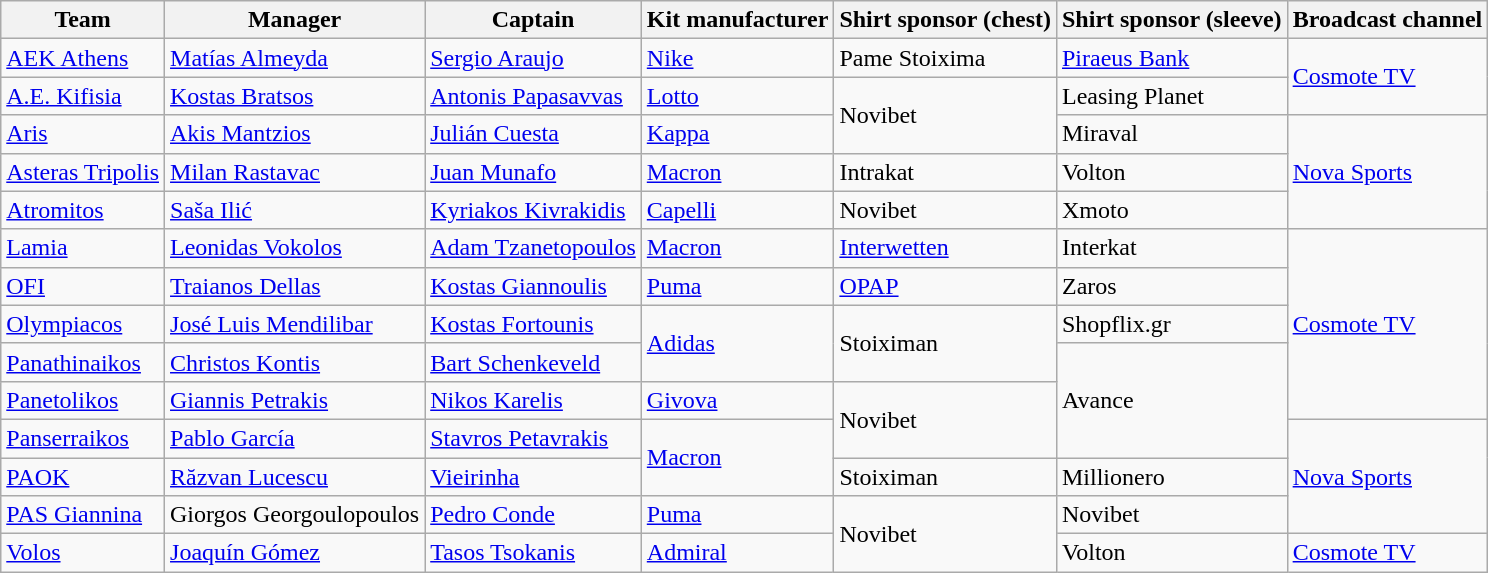<table class="wikitable sortable">
<tr>
<th>Team</th>
<th>Manager</th>
<th>Captain</th>
<th>Kit manufacturer</th>
<th>Shirt sponsor (chest)</th>
<th>Shirt sponsor (sleeve)</th>
<th>Broadcast channel</th>
</tr>
<tr>
<td><a href='#'>AEK Athens</a></td>
<td> <a href='#'>Matías Almeyda</a></td>
<td> <a href='#'>Sergio Araujo</a></td>
<td><a href='#'>Nike</a></td>
<td>Pame Stoixima</td>
<td><a href='#'>Piraeus Bank</a></td>
<td rowspan="2"><a href='#'>Cosmote TV</a></td>
</tr>
<tr>
<td><a href='#'>A.E. Kifisia</a></td>
<td> <a href='#'>Kostas Bratsos</a></td>
<td> <a href='#'>Antonis Papasavvas</a></td>
<td><a href='#'>Lotto</a></td>
<td rowspan="2">Novibet</td>
<td>Leasing Planet</td>
</tr>
<tr>
<td><a href='#'>Aris</a></td>
<td> <a href='#'>Akis Mantzios</a></td>
<td> <a href='#'>Julián Cuesta</a></td>
<td><a href='#'>Kappa</a></td>
<td>Miraval</td>
<td rowspan="3"><a href='#'>Nova Sports</a></td>
</tr>
<tr>
<td><a href='#'>Asteras Tripolis</a></td>
<td> <a href='#'>Milan Rastavac</a></td>
<td> <a href='#'>Juan Munafo</a></td>
<td><a href='#'>Macron</a></td>
<td>Intrakat</td>
<td>Volton</td>
</tr>
<tr>
<td><a href='#'>Atromitos</a></td>
<td> <a href='#'>Saša Ilić</a></td>
<td> <a href='#'>Kyriakos Kivrakidis</a></td>
<td><a href='#'>Capelli</a></td>
<td>Novibet</td>
<td>Xmoto</td>
</tr>
<tr>
<td><a href='#'>Lamia</a></td>
<td> <a href='#'>Leonidas Vokolos</a></td>
<td> <a href='#'>Adam Tzanetopoulos</a></td>
<td><a href='#'>Macron</a></td>
<td><a href='#'>Interwetten</a></td>
<td>Interkat</td>
<td rowspan="5"><a href='#'>Cosmote TV</a></td>
</tr>
<tr>
<td><a href='#'>OFI</a></td>
<td> <a href='#'>Traianos Dellas</a></td>
<td> <a href='#'>Kostas Giannoulis</a></td>
<td><a href='#'>Puma</a></td>
<td><a href='#'>OPAP</a></td>
<td>Zaros</td>
</tr>
<tr>
<td><a href='#'>Olympiacos</a></td>
<td> <a href='#'>José Luis Mendilibar</a></td>
<td> <a href='#'>Kostas Fortounis</a></td>
<td rowspan="2"><a href='#'>Adidas</a></td>
<td rowspan="2">Stoiximan</td>
<td>Shopflix.gr</td>
</tr>
<tr>
<td><a href='#'>Panathinaikos</a></td>
<td> <a href='#'>Christos Kontis</a></td>
<td> <a href='#'>Bart Schenkeveld</a></td>
<td rowspan="3">Avance</td>
</tr>
<tr>
<td><a href='#'>Panetolikos</a></td>
<td> <a href='#'>Giannis Petrakis</a></td>
<td> <a href='#'>Nikos Karelis</a></td>
<td><a href='#'>Givova</a></td>
<td rowspan="2">Novibet</td>
</tr>
<tr>
<td><a href='#'>Panserraikos</a></td>
<td> <a href='#'>Pablo García</a></td>
<td> <a href='#'>Stavros Petavrakis</a></td>
<td rowspan="2"><a href='#'>Macron</a></td>
<td rowspan="3"><a href='#'>Nova Sports</a></td>
</tr>
<tr>
<td><a href='#'>PAOK</a></td>
<td> <a href='#'>Răzvan Lucescu</a></td>
<td> <a href='#'>Vieirinha</a></td>
<td>Stoiximan</td>
<td>Millionero</td>
</tr>
<tr>
<td><a href='#'>PAS Giannina</a></td>
<td> Giorgos Georgoulopoulos</td>
<td> <a href='#'>Pedro Conde</a></td>
<td><a href='#'>Puma</a></td>
<td rowspan="2">Novibet</td>
<td>Novibet</td>
</tr>
<tr>
<td><a href='#'>Volos</a></td>
<td> <a href='#'>Joaquín Gómez</a></td>
<td> <a href='#'>Tasos Tsokanis</a></td>
<td><a href='#'>Admiral</a></td>
<td>Volton</td>
<td><a href='#'>Cosmote TV</a></td>
</tr>
</table>
